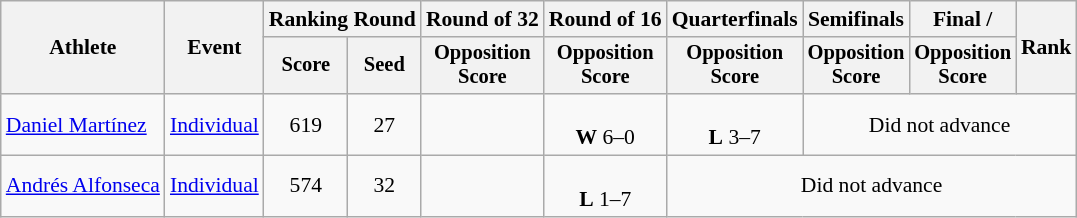<table class="wikitable" style="font-size:90%">
<tr>
<th rowspan="2">Athlete</th>
<th rowspan="2">Event</th>
<th colspan="2">Ranking Round</th>
<th>Round of 32</th>
<th>Round of 16</th>
<th>Quarterfinals</th>
<th>Semifinals</th>
<th>Final / </th>
<th rowspan="2">Rank</th>
</tr>
<tr style="font-size:95%">
<th>Score</th>
<th>Seed</th>
<th>Opposition<br>Score</th>
<th>Opposition<br>Score</th>
<th>Opposition<br>Score</th>
<th>Opposition<br>Score</th>
<th>Opposition<br>Score</th>
</tr>
<tr align=center>
<td align=left><a href='#'>Daniel Martínez</a></td>
<td align=left><a href='#'>Individual</a></td>
<td>619</td>
<td>27</td>
<td></td>
<td><br><strong>W</strong> 6–0</td>
<td><br><strong>L</strong> 3–7</td>
<td colspan=3>Did not advance</td>
</tr>
<tr align=center>
<td align=left><a href='#'>Andrés Alfonseca</a></td>
<td align=left><a href='#'>Individual</a></td>
<td>574</td>
<td>32</td>
<td></td>
<td><br><strong>L</strong> 1–7</td>
<td colspan=4>Did not advance</td>
</tr>
</table>
